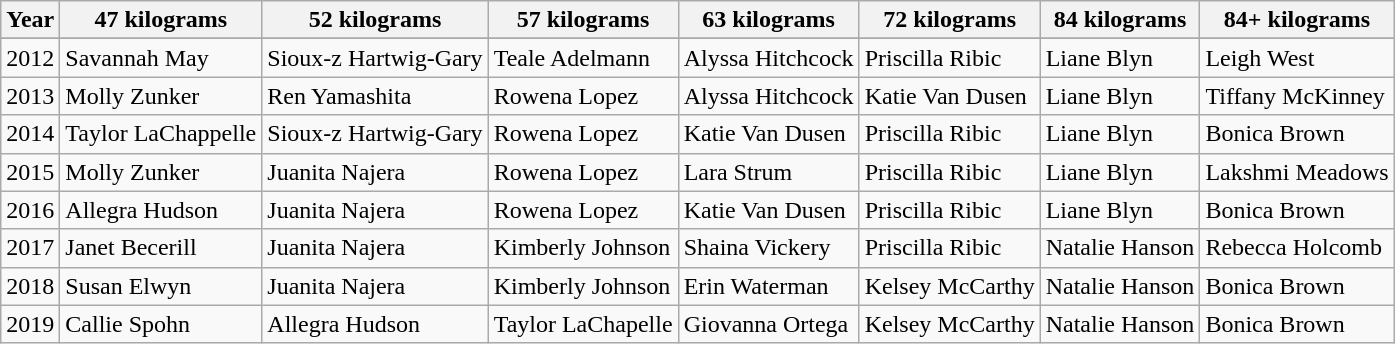<table class="sortable wikitable">
<tr>
<th>Year</th>
<th>47 kilograms</th>
<th>52 kilograms</th>
<th>57 kilograms</th>
<th>63 kilograms</th>
<th>72 kilograms</th>
<th>84 kilograms</th>
<th>84+ kilograms</th>
</tr>
<tr>
</tr>
<tr>
<td>2012</td>
<td>Savannah May</td>
<td>Sioux-z Hartwig-Gary</td>
<td>Teale Adelmann</td>
<td>Alyssa Hitchcock</td>
<td>Priscilla Ribic</td>
<td>Liane Blyn</td>
<td>Leigh West</td>
</tr>
<tr>
<td>2013</td>
<td>Molly Zunker</td>
<td>Ren Yamashita</td>
<td>Rowena Lopez</td>
<td>Alyssa Hitchcock</td>
<td>Katie Van Dusen</td>
<td>Liane Blyn</td>
<td>Tiffany McKinney</td>
</tr>
<tr>
<td>2014</td>
<td>Taylor LaChappelle</td>
<td>Sioux-z Hartwig-Gary</td>
<td>Rowena Lopez</td>
<td>Katie Van Dusen</td>
<td>Priscilla Ribic</td>
<td>Liane Blyn</td>
<td>Bonica Brown</td>
</tr>
<tr>
<td>2015</td>
<td>Molly Zunker</td>
<td>Juanita Najera</td>
<td>Rowena Lopez</td>
<td>Lara Strum</td>
<td>Priscilla Ribic</td>
<td>Liane Blyn</td>
<td>Lakshmi Meadows</td>
</tr>
<tr>
<td>2016</td>
<td>Allegra Hudson</td>
<td>Juanita Najera</td>
<td>Rowena Lopez</td>
<td>Katie Van Dusen</td>
<td>Priscilla Ribic</td>
<td>Liane Blyn</td>
<td>Bonica Brown</td>
</tr>
<tr>
<td>2017</td>
<td>Janet Becerill</td>
<td>Juanita Najera</td>
<td>Kimberly Johnson</td>
<td>Shaina Vickery</td>
<td>Priscilla Ribic</td>
<td>Natalie Hanson</td>
<td>Rebecca Holcomb</td>
</tr>
<tr>
<td>2018</td>
<td>Susan Elwyn</td>
<td>Juanita Najera</td>
<td>Kimberly Johnson</td>
<td>Erin Waterman</td>
<td>Kelsey McCarthy</td>
<td>Natalie Hanson</td>
<td>Bonica Brown</td>
</tr>
<tr>
<td>2019</td>
<td>Callie Spohn</td>
<td>Allegra Hudson</td>
<td>Taylor LaChapelle</td>
<td>Giovanna Ortega</td>
<td>Kelsey McCarthy</td>
<td>Natalie Hanson</td>
<td>Bonica Brown</td>
</tr>
</table>
